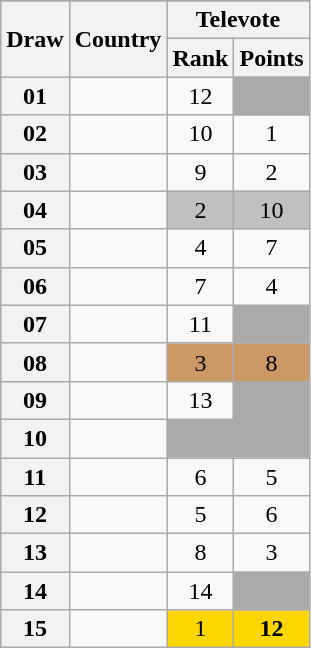<table class="sortable wikitable collapsible plainrowheaders" style="text-align:center;">
<tr>
</tr>
<tr>
<th scope="col" rowspan="2">Draw</th>
<th scope="col" rowspan="2">Country</th>
<th scope="col" colspan="2">Televote</th>
</tr>
<tr>
<th scope="col">Rank</th>
<th scope="col" class="unsortable">Points</th>
</tr>
<tr>
<th scope="row" style="text-align:center;">01</th>
<td style="text-align:left;"></td>
<td>12</td>
<td style="background:#AAAAAA;"></td>
</tr>
<tr>
<th scope="row" style="text-align:center;">02</th>
<td style="text-align:left;"></td>
<td>10</td>
<td>1</td>
</tr>
<tr>
<th scope="row" style="text-align:center;">03</th>
<td style="text-align:left;"></td>
<td>9</td>
<td>2</td>
</tr>
<tr>
<th scope="row" style="text-align:center;">04</th>
<td style="text-align:left;"></td>
<td style="background:silver;">2</td>
<td style="background:silver;">10</td>
</tr>
<tr>
<th scope="row" style="text-align:center;">05</th>
<td style="text-align:left;"></td>
<td>4</td>
<td>7</td>
</tr>
<tr>
<th scope="row" style="text-align:center;">06</th>
<td style="text-align:left;"></td>
<td>7</td>
<td>4</td>
</tr>
<tr>
<th scope="row" style="text-align:center;">07</th>
<td style="text-align:left;"></td>
<td>11</td>
<td style="background:#AAAAAA;"></td>
</tr>
<tr>
<th scope="row" style="text-align:center;">08</th>
<td style="text-align:left;"></td>
<td style="background:#CC9966;">3</td>
<td style="background:#CC9966;">8</td>
</tr>
<tr>
<th scope="row" style="text-align:center;">09</th>
<td style="text-align:left;"></td>
<td>13</td>
<td style="background:#AAAAAA;"></td>
</tr>
<tr class=sortbottom>
<th scope="row" style="text-align:center;">10</th>
<td style="text-align:left;"></td>
<td style="background:#AAAAAA;"></td>
<td style="background:#AAAAAA;"></td>
</tr>
<tr>
<th scope="row" style="text-align:center;">11</th>
<td style="text-align:left;"></td>
<td>6</td>
<td>5</td>
</tr>
<tr>
<th scope="row" style="text-align:center;">12</th>
<td style="text-align:left;"></td>
<td>5</td>
<td>6</td>
</tr>
<tr>
<th scope="row" style="text-align:center;">13</th>
<td style="text-align:left;"></td>
<td>8</td>
<td>3</td>
</tr>
<tr>
<th scope="row" style="text-align:center;">14</th>
<td style="text-align:left;"></td>
<td>14</td>
<td style="background:#AAAAAA;"></td>
</tr>
<tr>
<th scope="row" style="text-align:center;">15</th>
<td style="text-align:left;"></td>
<td style="background:gold;">1</td>
<td style="background:gold;"><strong>12</strong></td>
</tr>
</table>
